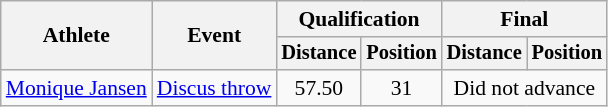<table class=wikitable style="font-size:90%">
<tr>
<th rowspan="2">Athlete</th>
<th rowspan="2">Event</th>
<th colspan="2">Qualification</th>
<th colspan="2">Final</th>
</tr>
<tr style="font-size:95%">
<th>Distance</th>
<th>Position</th>
<th>Distance</th>
<th>Position</th>
</tr>
<tr align=center>
<td align=left><a href='#'>Monique Jansen</a></td>
<td align=left><a href='#'>Discus throw</a></td>
<td>57.50</td>
<td>31</td>
<td colspan=2>Did not advance</td>
</tr>
</table>
